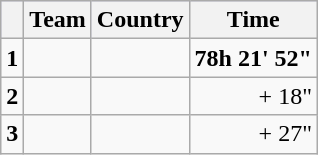<table class="wikitable">
<tr style="background:#ccccff;">
<th></th>
<th>Team</th>
<th>Country</th>
<th>Time</th>
</tr>
<tr>
<td><strong>1</strong></td>
<td><strong></strong></td>
<td><strong></strong></td>
<td align=right><strong>78h 21' 52"</strong></td>
</tr>
<tr>
<td><strong>2</strong></td>
<td></td>
<td></td>
<td align=right>+ 18"</td>
</tr>
<tr>
<td><strong>3</strong></td>
<td></td>
<td></td>
<td align=right>+ 27"</td>
</tr>
</table>
